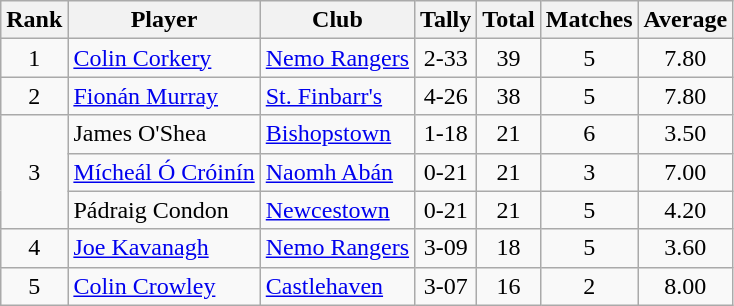<table class="wikitable">
<tr>
<th>Rank</th>
<th>Player</th>
<th>Club</th>
<th>Tally</th>
<th>Total</th>
<th>Matches</th>
<th>Average</th>
</tr>
<tr>
<td rowspan="1" style="text-align:center;">1</td>
<td><a href='#'>Colin Corkery</a></td>
<td><a href='#'>Nemo Rangers</a></td>
<td align=center>2-33</td>
<td align=center>39</td>
<td align=center>5</td>
<td align=center>7.80</td>
</tr>
<tr>
<td rowspan="1" style="text-align:center;">2</td>
<td><a href='#'>Fionán Murray</a></td>
<td><a href='#'>St. Finbarr's</a></td>
<td align=center>4-26</td>
<td align=center>38</td>
<td align=center>5</td>
<td align=center>7.80</td>
</tr>
<tr>
<td rowspan="3" style="text-align:center;">3</td>
<td>James O'Shea</td>
<td><a href='#'>Bishopstown</a></td>
<td align=center>1-18</td>
<td align=center>21</td>
<td align=center>6</td>
<td align=center>3.50</td>
</tr>
<tr>
<td><a href='#'>Mícheál Ó Cróinín</a></td>
<td><a href='#'>Naomh Abán</a></td>
<td align=center>0-21</td>
<td align=center>21</td>
<td align=center>3</td>
<td align=center>7.00</td>
</tr>
<tr>
<td>Pádraig Condon</td>
<td><a href='#'>Newcestown</a></td>
<td align=center>0-21</td>
<td align=center>21</td>
<td align=center>5</td>
<td align=center>4.20</td>
</tr>
<tr>
<td rowspan="1" style="text-align:center;">4</td>
<td><a href='#'>Joe Kavanagh</a></td>
<td><a href='#'>Nemo Rangers</a></td>
<td align=center>3-09</td>
<td align=center>18</td>
<td align=center>5</td>
<td align=center>3.60</td>
</tr>
<tr>
<td rowspan="1" style="text-align:center;">5</td>
<td><a href='#'>Colin Crowley</a></td>
<td><a href='#'>Castlehaven</a></td>
<td align=center>3-07</td>
<td align=center>16</td>
<td align=center>2</td>
<td align=center>8.00</td>
</tr>
</table>
